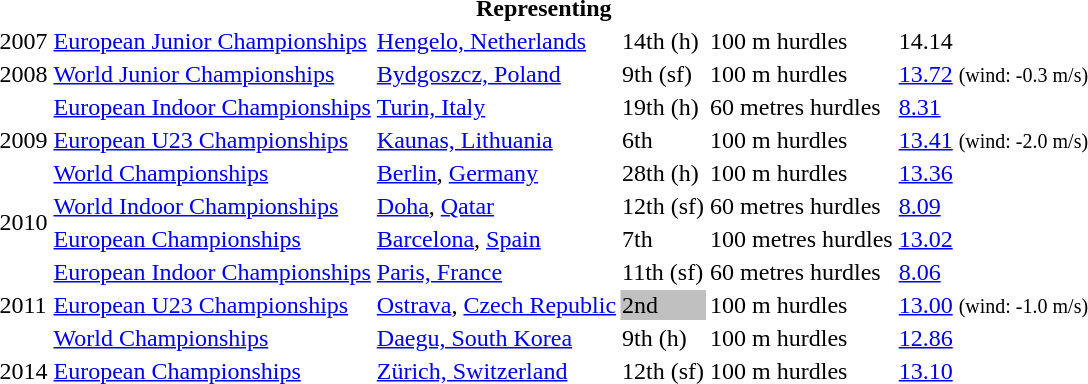<table>
<tr>
<th colspan="6">Representing </th>
</tr>
<tr>
<td>2007</td>
<td><a href='#'>European Junior Championships</a></td>
<td><a href='#'>Hengelo, Netherlands</a></td>
<td>14th (h)</td>
<td>100 m hurdles</td>
<td>14.14</td>
</tr>
<tr>
<td>2008</td>
<td><a href='#'>World Junior Championships</a></td>
<td><a href='#'>Bydgoszcz, Poland</a></td>
<td>9th (sf)</td>
<td>100 m hurdles</td>
<td><a href='#'>13.72</a> <small>(wind: -0.3 m/s)</small></td>
</tr>
<tr>
<td rowspan=3>2009</td>
<td><a href='#'>European Indoor Championships</a></td>
<td><a href='#'>Turin, Italy</a></td>
<td>19th (h)</td>
<td>60 metres hurdles</td>
<td><a href='#'>8.31</a></td>
</tr>
<tr>
<td><a href='#'>European U23 Championships</a></td>
<td><a href='#'>Kaunas, Lithuania</a></td>
<td>6th</td>
<td>100 m hurdles</td>
<td><a href='#'>13.41</a> <small>(wind: -2.0 m/s)</small></td>
</tr>
<tr>
<td><a href='#'>World Championships</a></td>
<td><a href='#'>Berlin</a>, <a href='#'>Germany</a></td>
<td>28th (h)</td>
<td>100 m hurdles</td>
<td><a href='#'>13.36</a></td>
</tr>
<tr>
<td rowspan=2>2010</td>
<td><a href='#'>World Indoor Championships</a></td>
<td><a href='#'>Doha</a>, <a href='#'>Qatar</a></td>
<td>12th (sf)</td>
<td>60 metres hurdles</td>
<td><a href='#'>8.09</a></td>
</tr>
<tr>
<td><a href='#'>European Championships</a></td>
<td><a href='#'>Barcelona</a>, <a href='#'>Spain</a></td>
<td>7th</td>
<td>100 metres hurdles</td>
<td><a href='#'>13.02</a></td>
</tr>
<tr>
<td rowspan=3>2011</td>
<td><a href='#'>European Indoor Championships</a></td>
<td><a href='#'>Paris, France</a></td>
<td>11th (sf)</td>
<td>60 metres hurdles</td>
<td><a href='#'>8.06</a></td>
</tr>
<tr>
<td><a href='#'>European U23 Championships</a></td>
<td><a href='#'>Ostrava</a>, <a href='#'>Czech Republic</a></td>
<td bgcolor="silver">2nd</td>
<td>100 m hurdles</td>
<td><a href='#'>13.00</a> <small>(wind: -1.0 m/s)</small></td>
</tr>
<tr>
<td><a href='#'>World Championships</a></td>
<td><a href='#'>Daegu, South Korea</a></td>
<td>9th (h)</td>
<td>100 m hurdles</td>
<td><a href='#'>12.86</a></td>
</tr>
<tr>
<td>2014</td>
<td><a href='#'>European Championships</a></td>
<td><a href='#'>Zürich, Switzerland</a></td>
<td>12th (sf)</td>
<td>100 m hurdles</td>
<td><a href='#'>13.10</a></td>
</tr>
</table>
